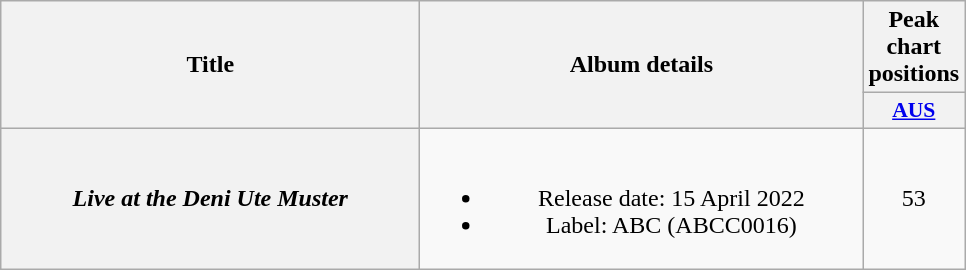<table class="wikitable plainrowheaders" style="text-align:center;" border="1">
<tr>
<th scope="col" rowspan="2" style="width:17em;">Title</th>
<th scope="col" rowspan="2" style="width:18em;">Album details</th>
<th scope="col" colspan="1">Peak chart positions</th>
</tr>
<tr>
<th scope="col" style="width:3.7em;font-size:90%;"><a href='#'>AUS</a><br></th>
</tr>
<tr>
<th scope="row"><em>Live at the Deni Ute Muster</em></th>
<td><br><ul><li>Release date: 15 April 2022</li><li>Label: ABC (ABCC0016)</li></ul></td>
<td>53</td>
</tr>
</table>
